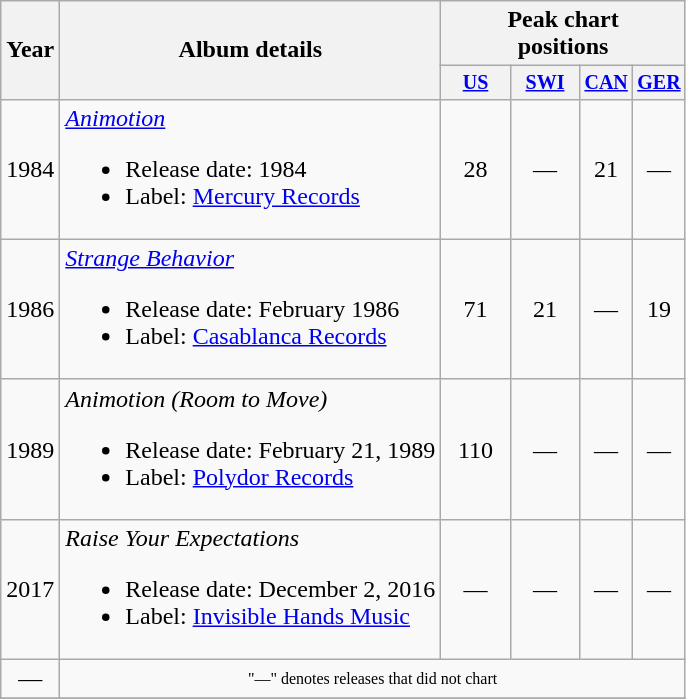<table class="wikitable" style="text-align:center;">
<tr>
<th rowspan="2">Year</th>
<th rowspan="2">Album details</th>
<th colspan="4">Peak chart<br>positions</th>
</tr>
<tr style="font-size:smaller;">
<th width="40"><a href='#'>US</a><br></th>
<th width="40"><a href='#'>SWI</a><br></th>
<th><a href='#'>CAN</a><br></th>
<th><a href='#'>GER</a><br></th>
</tr>
<tr>
<td>1984</td>
<td align="left"><em><a href='#'>Animotion</a></em><br><ul><li>Release date: 1984</li><li>Label: <a href='#'>Mercury Records</a></li></ul></td>
<td>28</td>
<td>—</td>
<td>21</td>
<td>—</td>
</tr>
<tr>
<td>1986</td>
<td align="left"><em><a href='#'>Strange Behavior</a></em><br><ul><li>Release date: February 1986</li><li>Label: <a href='#'>Casablanca Records</a></li></ul></td>
<td>71</td>
<td>21</td>
<td>—</td>
<td>19</td>
</tr>
<tr>
<td>1989</td>
<td align="left"><em>Animotion (Room to Move)</em><br><ul><li>Release date: February 21, 1989</li><li>Label: <a href='#'>Polydor Records</a></li></ul></td>
<td>110</td>
<td>—</td>
<td>—</td>
<td>—</td>
</tr>
<tr>
<td>2017</td>
<td align="left"><em>Raise Your Expectations</em><br><ul><li>Release date: December 2, 2016</li><li>Label: <a href='#'>Invisible Hands Music</a></li></ul></td>
<td>—</td>
<td>—</td>
<td>—</td>
<td>—</td>
</tr>
<tr>
<td>—</td>
<td colspan="6" style="font-size:8pt">"—" denotes releases that did not chart</td>
</tr>
<tr>
</tr>
</table>
